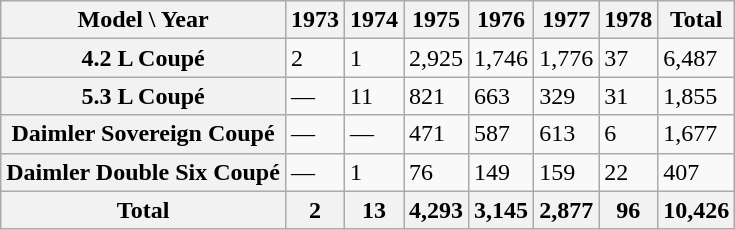<table class="wikitable">
<tr>
<th>Model \ Year</th>
<th>1973</th>
<th>1974</th>
<th>1975</th>
<th>1976</th>
<th>1977</th>
<th>1978</th>
<th>Total</th>
</tr>
<tr>
<th>4.2 L Coupé</th>
<td>2</td>
<td>1</td>
<td>2,925</td>
<td>1,746</td>
<td>1,776</td>
<td>37</td>
<td>6,487</td>
</tr>
<tr>
<th>5.3 L Coupé</th>
<td>—</td>
<td>11</td>
<td>821</td>
<td>663</td>
<td>329</td>
<td>31</td>
<td>1,855</td>
</tr>
<tr>
<th>Daimler Sovereign Coupé</th>
<td>—</td>
<td>—</td>
<td>471</td>
<td>587</td>
<td>613</td>
<td>6</td>
<td>1,677</td>
</tr>
<tr>
<th>Daimler Double Six Coupé</th>
<td>—</td>
<td>1</td>
<td>76</td>
<td>149</td>
<td>159</td>
<td>22</td>
<td>407</td>
</tr>
<tr>
<th>Total</th>
<th>2</th>
<th>13</th>
<th>4,293</th>
<th>3,145</th>
<th>2,877</th>
<th>96</th>
<th>10,426</th>
</tr>
</table>
